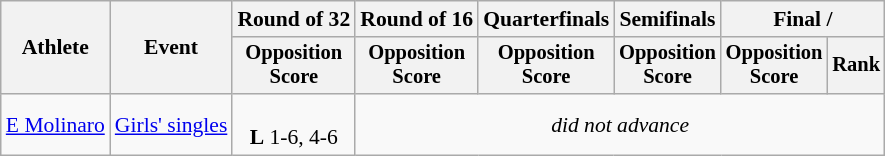<table class=wikitable style="font-size:90%">
<tr>
<th rowspan=2>Athlete</th>
<th rowspan=2>Event</th>
<th>Round of 32</th>
<th>Round of 16</th>
<th>Quarterfinals</th>
<th>Semifinals</th>
<th colspan=2>Final / </th>
</tr>
<tr style="font-size:95%">
<th>Opposition<br>Score</th>
<th>Opposition<br>Score</th>
<th>Opposition<br>Score</th>
<th>Opposition<br>Score</th>
<th>Opposition<br>Score</th>
<th>Rank</th>
</tr>
<tr align=center>
<td align=left><a href='#'>E Molinaro</a></td>
<td align=left><a href='#'>Girls' singles</a></td>
<td><br><strong>L</strong> 1-6, 4-6</td>
<td Colspan=5><em>did not advance</em></td>
</tr>
</table>
